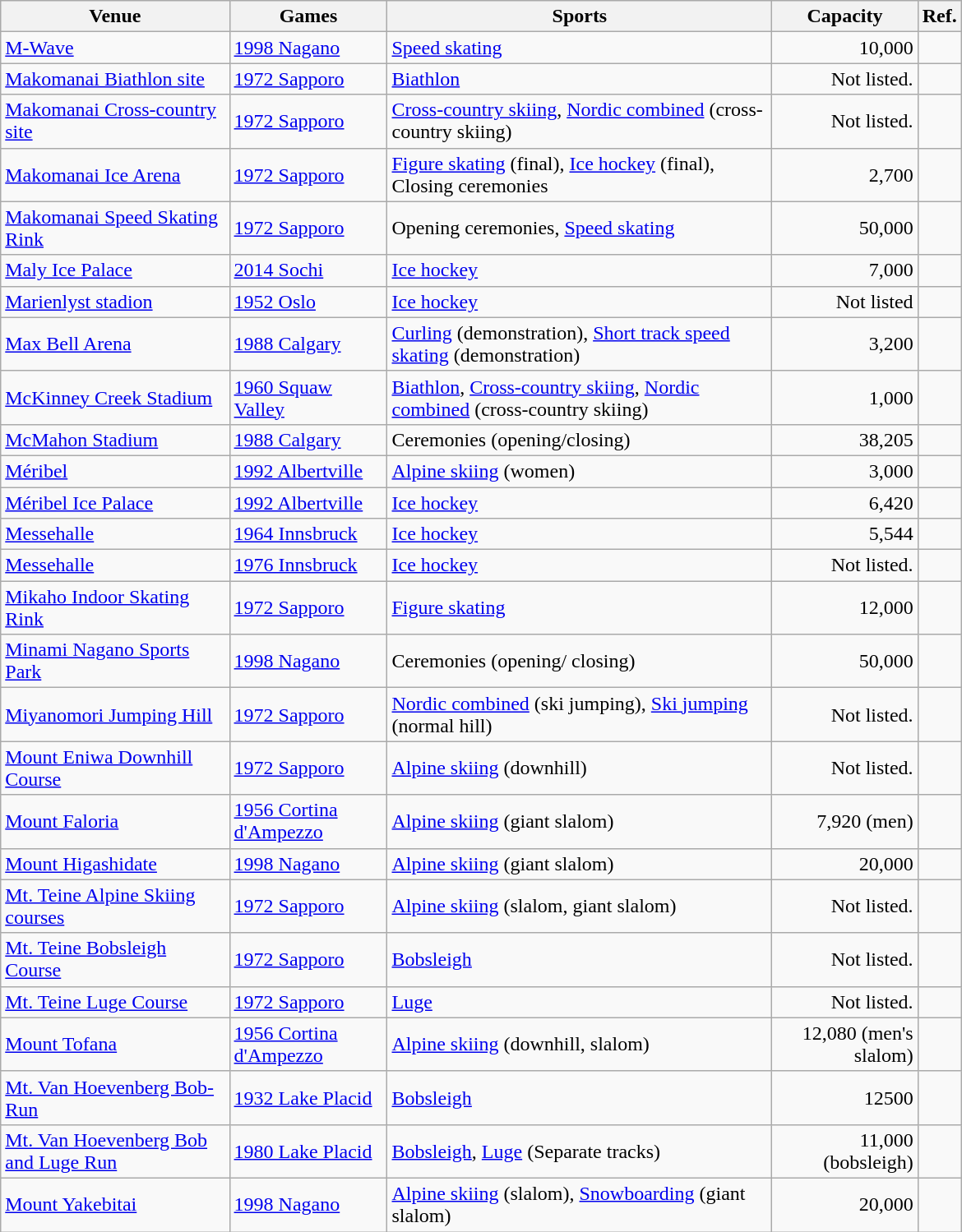<table class="wikitable sortable" width=780px>
<tr>
<th>Venue</th>
<th>Games</th>
<th>Sports</th>
<th>Capacity</th>
<th>Ref.</th>
</tr>
<tr>
<td><a href='#'>M-Wave</a></td>
<td><a href='#'>1998 Nagano</a></td>
<td><a href='#'>Speed skating</a></td>
<td align="right">10,000</td>
<td align=center></td>
</tr>
<tr>
<td><a href='#'>Makomanai Biathlon site</a></td>
<td><a href='#'>1972 Sapporo</a></td>
<td><a href='#'>Biathlon</a></td>
<td align="right">Not listed.</td>
<td align=center></td>
</tr>
<tr>
<td><a href='#'>Makomanai Cross-country site</a></td>
<td><a href='#'>1972 Sapporo</a></td>
<td><a href='#'>Cross-country skiing</a>, <a href='#'>Nordic combined</a> (cross-country skiing)</td>
<td align="right">Not listed.</td>
<td align=center></td>
</tr>
<tr>
<td><a href='#'>Makomanai Ice Arena</a></td>
<td><a href='#'>1972 Sapporo</a></td>
<td><a href='#'>Figure skating</a> (final), <a href='#'>Ice hockey</a> (final), Closing ceremonies</td>
<td align="right">2,700</td>
<td align=center></td>
</tr>
<tr>
<td><a href='#'>Makomanai Speed Skating Rink</a></td>
<td><a href='#'>1972 Sapporo</a></td>
<td>Opening ceremonies, <a href='#'>Speed skating</a></td>
<td align="right">50,000</td>
<td align=center></td>
</tr>
<tr>
<td><a href='#'>Maly Ice Palace</a></td>
<td><a href='#'>2014 Sochi</a></td>
<td><a href='#'>Ice hockey</a></td>
<td align="right">7,000</td>
<td align=center></td>
</tr>
<tr>
<td><a href='#'>Marienlyst stadion</a></td>
<td><a href='#'>1952 Oslo</a></td>
<td><a href='#'>Ice hockey</a></td>
<td align="right">Not listed</td>
<td align=center></td>
</tr>
<tr>
<td><a href='#'>Max Bell Arena</a></td>
<td><a href='#'>1988 Calgary</a></td>
<td><a href='#'>Curling</a> (demonstration), <a href='#'>Short track speed skating</a> (demonstration)</td>
<td align="right">3,200</td>
<td align=center></td>
</tr>
<tr>
<td><a href='#'>McKinney Creek Stadium</a></td>
<td><a href='#'>1960 Squaw Valley</a></td>
<td><a href='#'>Biathlon</a>, <a href='#'>Cross-country skiing</a>, <a href='#'>Nordic combined</a> (cross-country skiing)</td>
<td align="right">1,000</td>
<td align=center></td>
</tr>
<tr>
<td><a href='#'>McMahon Stadium</a></td>
<td><a href='#'>1988 Calgary</a></td>
<td>Ceremonies (opening/closing)</td>
<td align="right">38,205</td>
<td align=center></td>
</tr>
<tr>
<td><a href='#'>Méribel</a></td>
<td><a href='#'>1992 Albertville</a></td>
<td><a href='#'>Alpine skiing</a> (women)</td>
<td align="right">3,000</td>
<td align=center></td>
</tr>
<tr>
<td><a href='#'>Méribel Ice Palace</a></td>
<td><a href='#'>1992 Albertville</a></td>
<td><a href='#'>Ice hockey</a></td>
<td align="right">6,420</td>
<td align=center></td>
</tr>
<tr>
<td><a href='#'>Messehalle</a></td>
<td><a href='#'>1964 Innsbruck</a></td>
<td><a href='#'>Ice hockey</a></td>
<td align="right">5,544</td>
<td align=center></td>
</tr>
<tr>
<td><a href='#'>Messehalle</a></td>
<td><a href='#'>1976 Innsbruck</a></td>
<td><a href='#'>Ice hockey</a></td>
<td align="right">Not listed.</td>
<td align=center></td>
</tr>
<tr>
<td><a href='#'>Mikaho Indoor Skating Rink</a></td>
<td><a href='#'>1972 Sapporo</a></td>
<td><a href='#'>Figure skating</a></td>
<td align="right">12,000</td>
<td align=center></td>
</tr>
<tr>
<td><a href='#'>Minami Nagano Sports Park</a></td>
<td><a href='#'>1998 Nagano</a></td>
<td>Ceremonies (opening/ closing)</td>
<td align="right">50,000</td>
<td align=center></td>
</tr>
<tr>
<td><a href='#'>Miyanomori Jumping Hill</a></td>
<td><a href='#'>1972 Sapporo</a></td>
<td><a href='#'>Nordic combined</a> (ski jumping), <a href='#'>Ski jumping</a> (normal hill)</td>
<td align="right">Not listed.</td>
<td align=center></td>
</tr>
<tr>
<td><a href='#'>Mount Eniwa Downhill Course</a></td>
<td><a href='#'>1972 Sapporo</a></td>
<td><a href='#'>Alpine skiing</a> (downhill)</td>
<td align="right">Not listed.</td>
<td align=center></td>
</tr>
<tr>
<td><a href='#'>Mount Faloria</a></td>
<td><a href='#'>1956 Cortina d'Ampezzo</a></td>
<td><a href='#'>Alpine skiing</a> (giant slalom)</td>
<td align="right">7,920 (men)</td>
<td align=center></td>
</tr>
<tr>
<td><a href='#'>Mount Higashidate</a></td>
<td><a href='#'>1998 Nagano</a></td>
<td><a href='#'>Alpine skiing</a> (giant slalom)</td>
<td align="right">20,000</td>
<td align=center></td>
</tr>
<tr>
<td><a href='#'>Mt. Teine Alpine Skiing courses</a></td>
<td><a href='#'>1972 Sapporo</a></td>
<td><a href='#'>Alpine skiing</a> (slalom, giant slalom)</td>
<td align="right">Not listed.</td>
<td align=center></td>
</tr>
<tr>
<td><a href='#'>Mt. Teine Bobsleigh Course</a></td>
<td><a href='#'>1972 Sapporo</a></td>
<td><a href='#'>Bobsleigh</a></td>
<td align="right">Not listed.</td>
<td align=center></td>
</tr>
<tr>
<td><a href='#'>Mt. Teine Luge Course</a></td>
<td><a href='#'>1972 Sapporo</a></td>
<td><a href='#'>Luge</a></td>
<td align="right">Not listed.</td>
<td align=center></td>
</tr>
<tr>
<td><a href='#'>Mount Tofana</a></td>
<td><a href='#'>1956 Cortina d'Ampezzo</a></td>
<td><a href='#'>Alpine skiing</a> (downhill, slalom)</td>
<td align="right">12,080 (men's slalom)</td>
<td align=center></td>
</tr>
<tr>
<td><a href='#'>Mt. Van Hoevenberg Bob-Run</a></td>
<td><a href='#'>1932 Lake Placid</a></td>
<td><a href='#'>Bobsleigh</a></td>
<td align="right">12500</td>
<td align=center></td>
</tr>
<tr>
<td><a href='#'>Mt. Van Hoevenberg Bob and Luge Run</a></td>
<td><a href='#'>1980 Lake Placid</a></td>
<td><a href='#'>Bobsleigh</a>, <a href='#'>Luge</a> (Separate tracks)</td>
<td align="right">11,000 (bobsleigh)</td>
<td align=center></td>
</tr>
<tr>
<td><a href='#'>Mount Yakebitai</a></td>
<td><a href='#'>1998 Nagano</a></td>
<td><a href='#'>Alpine skiing</a> (slalom), <a href='#'>Snowboarding</a> (giant slalom)</td>
<td align="right">20,000</td>
<td align=center></td>
</tr>
</table>
